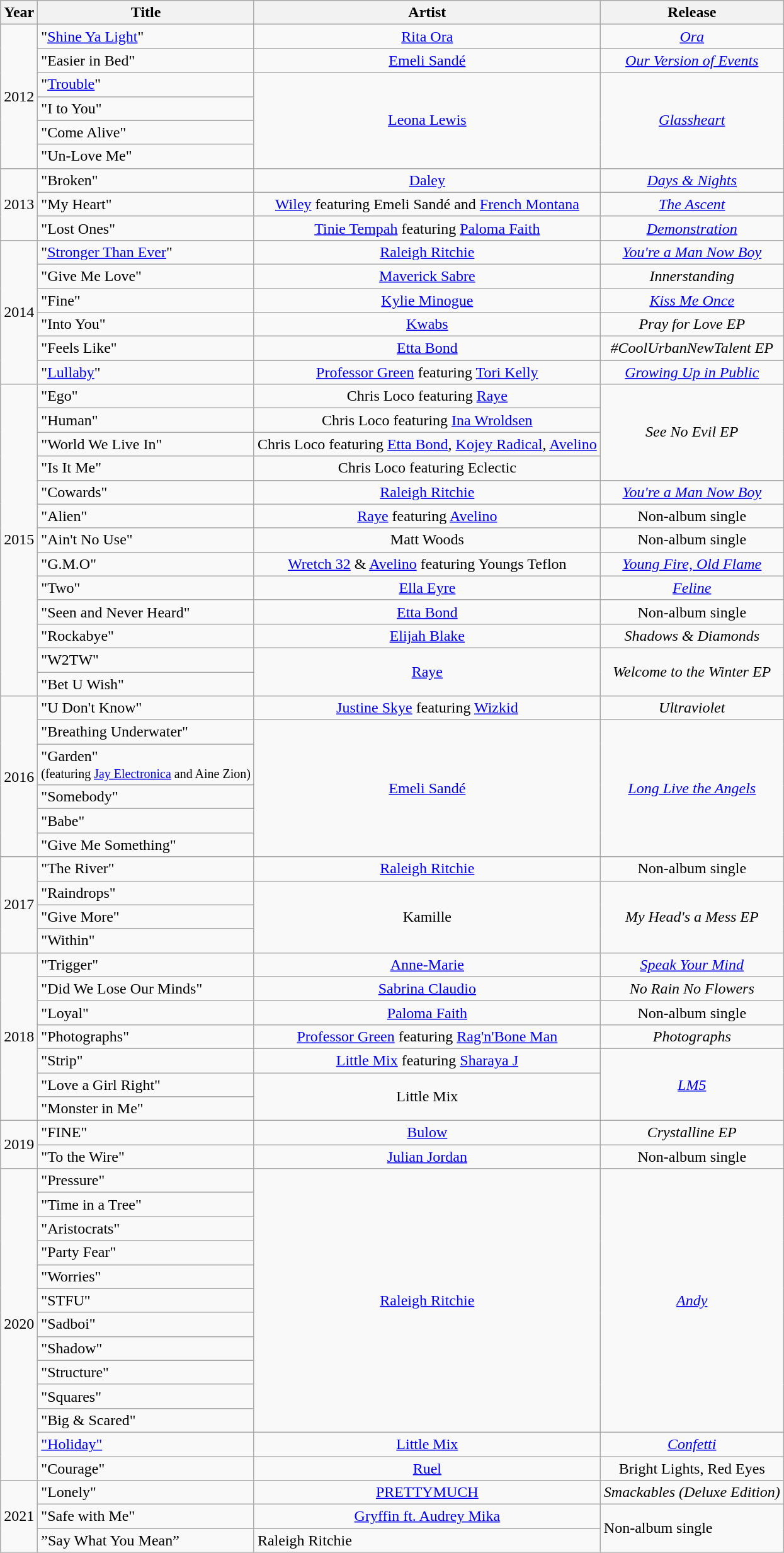<table class="wikitable">
<tr>
<th rowspan="1">Year</th>
<th rowspan="1">Title</th>
<th rowspan="1">Artist</th>
<th rowspan="1">Release</th>
</tr>
<tr>
<td rowspan="6">2012</td>
<td>"<a href='#'>Shine Ya Light</a>"</td>
<td align="center"><a href='#'>Rita Ora</a></td>
<td align="center"><em><a href='#'>Ora</a></em></td>
</tr>
<tr>
<td>"Easier in Bed"</td>
<td align="center"><a href='#'>Emeli Sandé</a></td>
<td align="center"><em><a href='#'>Our Version of Events</a></em></td>
</tr>
<tr>
<td>"<a href='#'>Trouble</a>"</td>
<td rowspan="4" align="center"><a href='#'>Leona Lewis</a></td>
<td rowspan="4" align="center"><em><a href='#'>Glassheart</a></em></td>
</tr>
<tr>
<td>"I to You"</td>
</tr>
<tr>
<td>"Come Alive"</td>
</tr>
<tr>
<td>"Un-Love Me"</td>
</tr>
<tr>
<td rowspan="3">2013</td>
<td>"Broken"</td>
<td align="center"><a href='#'>Daley</a></td>
<td align="center"><em><a href='#'>Days & Nights</a></em></td>
</tr>
<tr>
<td>"My Heart"</td>
<td align="center"><a href='#'>Wiley</a> featuring Emeli Sandé and <a href='#'>French Montana</a></td>
<td align="center"><em><a href='#'>The Ascent</a></em></td>
</tr>
<tr>
<td>"Lost Ones"</td>
<td align="center"><a href='#'>Tinie Tempah</a> featuring <a href='#'>Paloma Faith</a></td>
<td align="center"><em><a href='#'>Demonstration</a></em></td>
</tr>
<tr>
<td rowspan="6">2014</td>
<td>"<a href='#'>Stronger Than Ever</a>"</td>
<td align="center"><a href='#'>Raleigh Ritchie</a></td>
<td align="center"><em><a href='#'>You're a Man Now Boy</a></em></td>
</tr>
<tr>
<td>"Give Me Love"</td>
<td align="center"><a href='#'>Maverick Sabre</a></td>
<td align="center"><em>Innerstanding</em></td>
</tr>
<tr>
<td>"Fine"</td>
<td align="center"><a href='#'>Kylie Minogue</a></td>
<td align="center"><em><a href='#'>Kiss Me Once</a></em></td>
</tr>
<tr>
<td>"Into You"</td>
<td align="center"><a href='#'>Kwabs</a></td>
<td align="center"><em>Pray for Love EP</em></td>
</tr>
<tr>
<td>"Feels Like"</td>
<td align="center"><a href='#'>Etta Bond</a></td>
<td align="center"><em>#CoolUrbanNewTalent EP</em></td>
</tr>
<tr>
<td>"<a href='#'>Lullaby</a>"</td>
<td align="center"><a href='#'>Professor Green</a> featuring <a href='#'>Tori Kelly</a></td>
<td align="center"><em><a href='#'>Growing Up in Public</a></em></td>
</tr>
<tr>
<td rowspan="13">2015</td>
<td>"Ego"</td>
<td align="center">Chris Loco featuring <a href='#'>Raye</a></td>
<td align="center" rowspan="4"><em>See No Evil EP</em></td>
</tr>
<tr>
<td>"Human"</td>
<td align="center">Chris Loco featuring <a href='#'>Ina Wroldsen</a></td>
</tr>
<tr>
<td>"World We Live In"</td>
<td align="center">Chris Loco featuring <a href='#'>Etta Bond</a>, <a href='#'>Kojey Radical</a>, <a href='#'>Avelino</a></td>
</tr>
<tr>
<td>"Is It Me"</td>
<td align="center">Chris Loco featuring Eclectic</td>
</tr>
<tr>
<td>"Cowards"</td>
<td align="center"><a href='#'>Raleigh Ritchie</a></td>
<td align="center"><em><a href='#'>You're a Man Now Boy</a></em></td>
</tr>
<tr>
<td>"Alien"</td>
<td align="center"><a href='#'>Raye</a> featuring <a href='#'>Avelino</a></td>
<td align="center">Non-album single</td>
</tr>
<tr>
<td>"Ain't No Use"</td>
<td align="center">Matt Woods</td>
<td align="center">Non-album single</td>
</tr>
<tr>
<td>"G.M.O"</td>
<td align="center"><a href='#'>Wretch 32</a> & <a href='#'>Avelino</a> featuring Youngs Teflon</td>
<td align="center"><em><a href='#'>Young Fire, Old Flame</a></em></td>
</tr>
<tr>
<td>"Two"</td>
<td align="center"><a href='#'>Ella Eyre</a></td>
<td align="center"><em><a href='#'>Feline</a></em></td>
</tr>
<tr>
<td>"Seen and Never Heard"</td>
<td align="center"><a href='#'>Etta Bond</a></td>
<td align="center">Non-album single</td>
</tr>
<tr>
<td>"Rockabye"</td>
<td align="center"><a href='#'>Elijah Blake</a></td>
<td align="center"><em>Shadows & Diamonds</em></td>
</tr>
<tr>
<td>"W2TW"</td>
<td align="center" rowspan="2"><a href='#'>Raye</a></td>
<td align="center" rowspan="2"><em>Welcome to the Winter EP</em></td>
</tr>
<tr>
<td>"Bet U Wish"</td>
</tr>
<tr>
<td rowspan="6">2016</td>
<td>"U Don't Know"</td>
<td align="center"><a href='#'>Justine Skye</a> featuring <a href='#'>Wizkid</a></td>
<td align="center"><em>Ultraviolet</em></td>
</tr>
<tr>
<td>"Breathing Underwater"</td>
<td align="center" rowspan="5"><a href='#'>Emeli Sandé</a></td>
<td align="center" rowspan="5"><em><a href='#'>Long Live the Angels</a></em></td>
</tr>
<tr>
<td>"Garden"<br><small>(featuring <a href='#'>Jay Electronica</a> and Aine Zion)</small></td>
</tr>
<tr>
<td>"Somebody"</td>
</tr>
<tr>
<td>"Babe"</td>
</tr>
<tr>
<td>"Give Me Something"</td>
</tr>
<tr>
<td rowspan="4">2017</td>
<td>"The River"</td>
<td align="center"><a href='#'>Raleigh Ritchie</a></td>
<td align="center">Non-album single</td>
</tr>
<tr>
<td>"Raindrops"</td>
<td align="center" rowspan="3">Kamille</td>
<td align="center" rowspan="3"><em>My Head's a Mess EP</em></td>
</tr>
<tr>
<td>"Give More"</td>
</tr>
<tr>
<td>"Within"</td>
</tr>
<tr>
<td rowspan="7">2018</td>
<td>"Trigger"</td>
<td align="center"><a href='#'>Anne-Marie</a></td>
<td align="center"><em><a href='#'>Speak Your Mind</a></em></td>
</tr>
<tr>
<td>"Did We Lose Our Minds"</td>
<td align="center"><a href='#'>Sabrina Claudio</a></td>
<td align="center"><em>No Rain No Flowers</em></td>
</tr>
<tr>
<td>"Loyal"</td>
<td align="center"><a href='#'>Paloma Faith</a></td>
<td align="center">Non-album single</td>
</tr>
<tr>
<td>"Photographs"</td>
<td align="center"><a href='#'>Professor Green</a> featuring <a href='#'>Rag'n'Bone Man</a></td>
<td align="center"><em>Photographs</em></td>
</tr>
<tr>
<td>"Strip"</td>
<td align="center"><a href='#'>Little Mix</a> featuring <a href='#'>Sharaya J</a></td>
<td rowspan="3" align="center"><em><a href='#'>LM5</a></em></td>
</tr>
<tr>
<td>"Love a Girl Right"</td>
<td rowspan="2" align="center">Little Mix</td>
</tr>
<tr>
<td>"Monster in Me"</td>
</tr>
<tr>
<td rowspan="2">2019</td>
<td>"FINE"</td>
<td align="center"><a href='#'>Bulow</a></td>
<td align="center"><em>Crystalline EP</em></td>
</tr>
<tr>
<td>"To the Wire"</td>
<td align="center"><a href='#'>Julian Jordan</a></td>
<td align="center">Non-album single</td>
</tr>
<tr>
<td rowspan="13">2020</td>
<td>"Pressure"</td>
<td align="center" rowspan="11"><a href='#'>Raleigh Ritchie</a></td>
<td align="center" rowspan="11"><em><a href='#'>Andy</a></em></td>
</tr>
<tr>
<td>"Time in a Tree"</td>
</tr>
<tr>
<td>"Aristocrats"</td>
</tr>
<tr>
<td>"Party Fear"</td>
</tr>
<tr>
<td>"Worries"</td>
</tr>
<tr>
<td>"STFU"</td>
</tr>
<tr>
<td>"Sadboi"</td>
</tr>
<tr>
<td>"Shadow"</td>
</tr>
<tr>
<td>"Structure"</td>
</tr>
<tr>
<td>"Squares"</td>
</tr>
<tr>
<td>"Big & Scared"</td>
</tr>
<tr>
<td><a href='#'>"Holiday"</a></td>
<td align="center"><a href='#'>Little Mix</a></td>
<td align="center"><em><a href='#'>Confetti</a></em></td>
</tr>
<tr>
<td>"Courage"</td>
<td align="center"><a href='#'>Ruel</a></td>
<td align="center">Bright Lights, Red Eyes</td>
</tr>
<tr>
<td rowspan="3">2021</td>
<td>"Lonely"</td>
<td align="center"><a href='#'>PRETTYMUCH</a></td>
<td align="center"><em>Smackables (Deluxe Edition)</em></td>
</tr>
<tr>
<td>"Safe with Me"</td>
<td align="center"><a href='#'>Gryffin ft. Audrey Mika</a></td>
<td rowspan="2">Non-album single</td>
</tr>
<tr>
<td>”Say What You Mean”</td>
<td>Raleigh Ritchie</td>
</tr>
</table>
